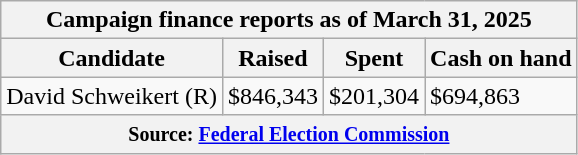<table class="wikitable sortable">
<tr>
<th colspan=4>Campaign finance reports as of March 31, 2025</th>
</tr>
<tr style="text-align:center;">
<th>Candidate</th>
<th>Raised</th>
<th>Spent</th>
<th>Cash on hand</th>
</tr>
<tr>
<td>David Schweikert (R)</td>
<td>$846,343</td>
<td>$201,304</td>
<td>$694,863</td>
</tr>
<tr>
<th colspan="4"><small>Source: <a href='#'>Federal Election Commission</a></small></th>
</tr>
</table>
